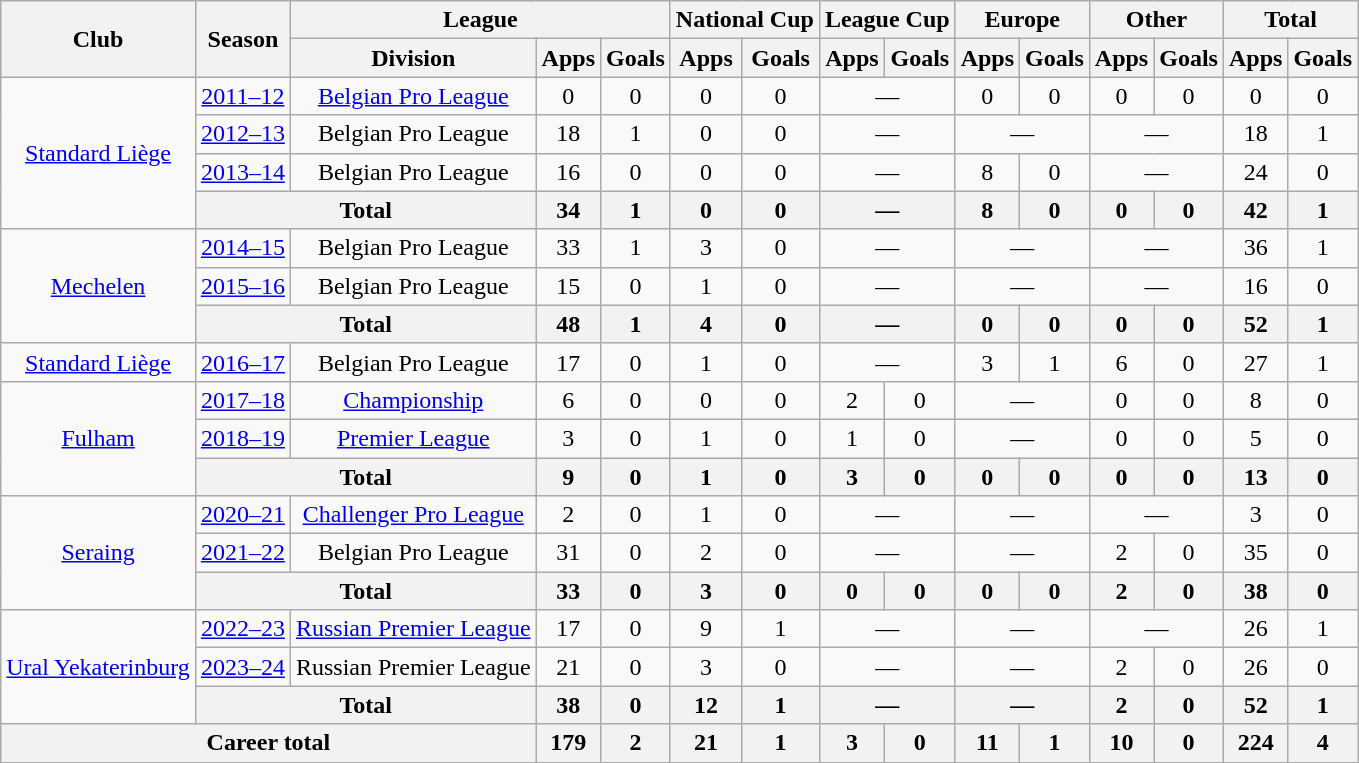<table class="wikitable" style="text-align:center">
<tr>
<th rowspan="2">Club</th>
<th rowspan="2">Season</th>
<th colspan="3">League</th>
<th colspan="2">National Cup</th>
<th colspan="2">League Cup</th>
<th colspan="2">Europe</th>
<th colspan="2">Other</th>
<th colspan="2">Total</th>
</tr>
<tr>
<th>Division</th>
<th>Apps</th>
<th>Goals</th>
<th>Apps</th>
<th>Goals</th>
<th>Apps</th>
<th>Goals</th>
<th>Apps</th>
<th>Goals</th>
<th>Apps</th>
<th>Goals</th>
<th>Apps</th>
<th>Goals</th>
</tr>
<tr>
<td rowspan="4"><a href='#'>Standard Liège</a></td>
<td><a href='#'>2011–12</a></td>
<td><a href='#'>Belgian Pro League</a></td>
<td>0</td>
<td>0</td>
<td>0</td>
<td>0</td>
<td colspan="2">—</td>
<td>0</td>
<td>0</td>
<td>0</td>
<td>0</td>
<td>0</td>
<td>0</td>
</tr>
<tr>
<td><a href='#'>2012–13</a></td>
<td>Belgian Pro League</td>
<td>18</td>
<td>1</td>
<td>0</td>
<td>0</td>
<td colspan="2">—</td>
<td colspan="2">—</td>
<td colspan="2">—</td>
<td>18</td>
<td>1</td>
</tr>
<tr>
<td><a href='#'>2013–14</a></td>
<td>Belgian Pro League</td>
<td>16</td>
<td>0</td>
<td>0</td>
<td>0</td>
<td colspan="2">—</td>
<td>8</td>
<td>0</td>
<td colspan="2">—</td>
<td>24</td>
<td>0</td>
</tr>
<tr>
<th colspan="2">Total</th>
<th>34</th>
<th>1</th>
<th>0</th>
<th>0</th>
<th colspan="2">—</th>
<th>8</th>
<th>0</th>
<th>0</th>
<th>0</th>
<th>42</th>
<th>1</th>
</tr>
<tr>
<td rowspan="3"><a href='#'>Mechelen</a></td>
<td><a href='#'>2014–15</a></td>
<td>Belgian Pro League</td>
<td>33</td>
<td>1</td>
<td>3</td>
<td>0</td>
<td colspan="2">—</td>
<td colspan="2">—</td>
<td colspan="2">—</td>
<td>36</td>
<td>1</td>
</tr>
<tr>
<td><a href='#'>2015–16</a></td>
<td>Belgian Pro League</td>
<td>15</td>
<td>0</td>
<td>1</td>
<td>0</td>
<td colspan="2">—</td>
<td colspan="2">—</td>
<td colspan="2">—</td>
<td>16</td>
<td>0</td>
</tr>
<tr>
<th colspan="2">Total</th>
<th>48</th>
<th>1</th>
<th>4</th>
<th>0</th>
<th colspan="2">—</th>
<th>0</th>
<th>0</th>
<th>0</th>
<th>0</th>
<th>52</th>
<th>1</th>
</tr>
<tr>
<td><a href='#'>Standard Liège</a></td>
<td><a href='#'>2016–17</a></td>
<td>Belgian Pro League</td>
<td>17</td>
<td>0</td>
<td>1</td>
<td>0</td>
<td colspan="2">—</td>
<td>3</td>
<td>1</td>
<td>6</td>
<td>0</td>
<td>27</td>
<td>1</td>
</tr>
<tr>
<td rowspan="3"><a href='#'>Fulham</a></td>
<td><a href='#'>2017–18</a></td>
<td><a href='#'>Championship</a></td>
<td>6</td>
<td>0</td>
<td>0</td>
<td>0</td>
<td>2</td>
<td>0</td>
<td colspan="2">—</td>
<td>0</td>
<td>0</td>
<td>8</td>
<td>0</td>
</tr>
<tr>
<td><a href='#'>2018–19</a></td>
<td><a href='#'>Premier League</a></td>
<td>3</td>
<td>0</td>
<td>1</td>
<td>0</td>
<td>1</td>
<td>0</td>
<td colspan="2">—</td>
<td>0</td>
<td>0</td>
<td>5</td>
<td>0</td>
</tr>
<tr>
<th colspan="2">Total</th>
<th>9</th>
<th>0</th>
<th>1</th>
<th>0</th>
<th>3</th>
<th>0</th>
<th>0</th>
<th>0</th>
<th>0</th>
<th>0</th>
<th>13</th>
<th>0</th>
</tr>
<tr>
<td rowspan="3"><a href='#'>Seraing</a></td>
<td><a href='#'>2020–21</a></td>
<td><a href='#'>Challenger Pro League</a></td>
<td>2</td>
<td>0</td>
<td>1</td>
<td>0</td>
<td colspan="2">—</td>
<td colspan="2">—</td>
<td colspan="2">—</td>
<td>3</td>
<td>0</td>
</tr>
<tr>
<td><a href='#'>2021–22</a></td>
<td>Belgian Pro League</td>
<td>31</td>
<td>0</td>
<td>2</td>
<td>0</td>
<td colspan="2">—</td>
<td colspan="2">—</td>
<td>2</td>
<td>0</td>
<td>35</td>
<td>0</td>
</tr>
<tr>
<th colspan="2">Total</th>
<th>33</th>
<th>0</th>
<th>3</th>
<th>0</th>
<th>0</th>
<th>0</th>
<th>0</th>
<th>0</th>
<th>2</th>
<th>0</th>
<th>38</th>
<th>0</th>
</tr>
<tr>
<td rowspan="3"><a href='#'>Ural Yekaterinburg</a></td>
<td><a href='#'>2022–23</a></td>
<td><a href='#'>Russian Premier League</a></td>
<td>17</td>
<td>0</td>
<td>9</td>
<td>1</td>
<td colspan="2">—</td>
<td colspan="2">—</td>
<td colspan="2">—</td>
<td>26</td>
<td>1</td>
</tr>
<tr>
<td><a href='#'>2023–24</a></td>
<td>Russian Premier League</td>
<td>21</td>
<td>0</td>
<td>3</td>
<td>0</td>
<td colspan="2">—</td>
<td colspan="2">—</td>
<td>2</td>
<td>0</td>
<td>26</td>
<td>0</td>
</tr>
<tr>
<th colspan="2">Total</th>
<th>38</th>
<th>0</th>
<th>12</th>
<th>1</th>
<th colspan="2">—</th>
<th colspan="2">—</th>
<th>2</th>
<th>0</th>
<th>52</th>
<th>1</th>
</tr>
<tr>
<th colspan="3">Career total</th>
<th>179</th>
<th>2</th>
<th>21</th>
<th>1</th>
<th>3</th>
<th>0</th>
<th>11</th>
<th>1</th>
<th>10</th>
<th>0</th>
<th>224</th>
<th>4</th>
</tr>
</table>
